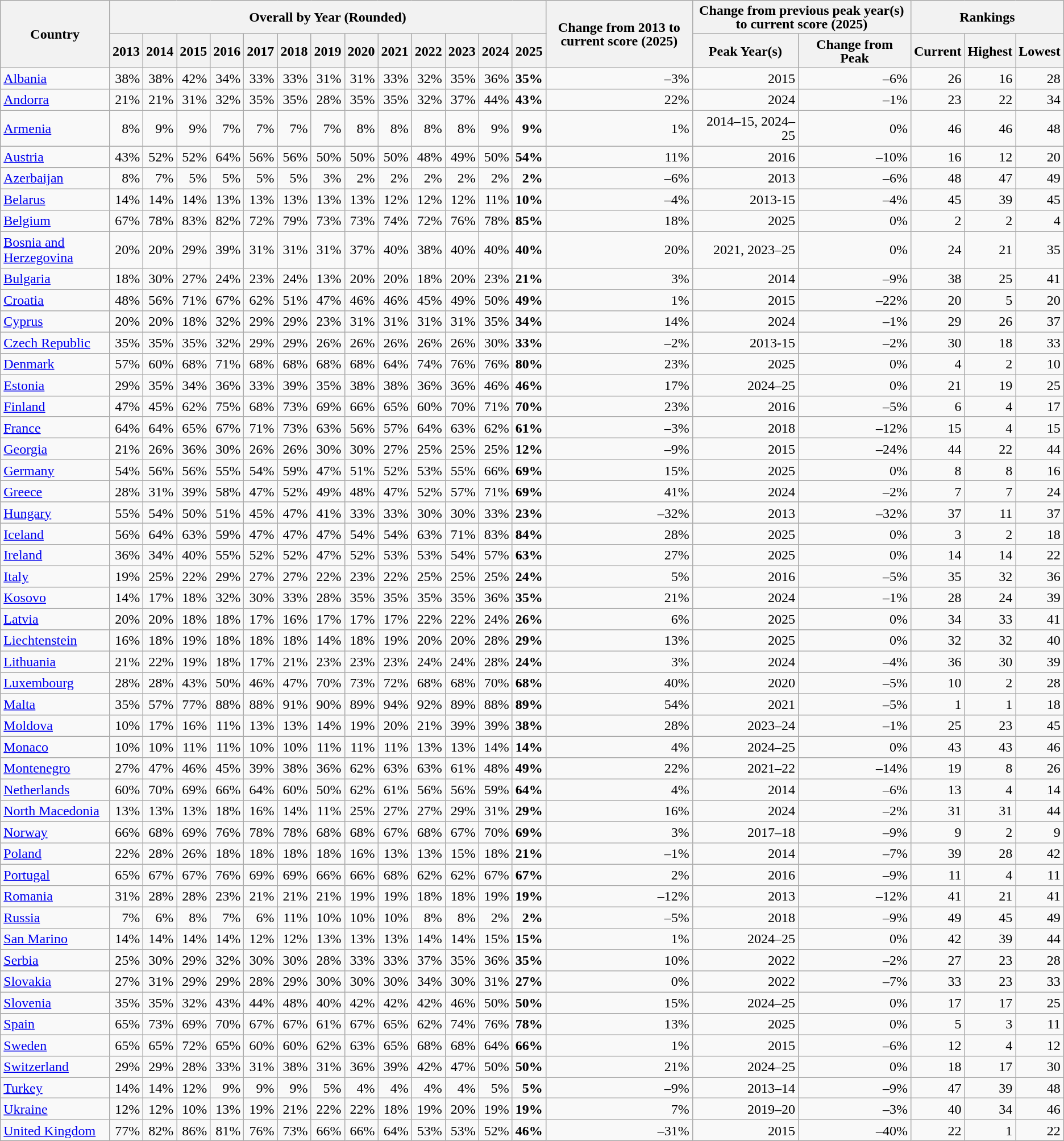<table class="wikitable sortable"  style="line-height:1em; border:1px #000; margin-left:0; text-align:right;">
<tr>
<th rowspan="2">Country</th>
<th colspan="13">Overall by Year (Rounded)</th>
<th rowspan="2">Change from 2013 to current score (2025)</th>
<th colspan="2">Change from previous peak year(s) to current score (2025)</th>
<th colspan="3">Rankings</th>
</tr>
<tr>
<th>2013</th>
<th>2014</th>
<th>2015</th>
<th>2016</th>
<th>2017</th>
<th>2018</th>
<th>2019</th>
<th>2020</th>
<th>2021</th>
<th>2022</th>
<th>2023</th>
<th>2024</th>
<th>2025</th>
<th>Peak Year(s)</th>
<th>Change from Peak</th>
<th>Current</th>
<th>Highest</th>
<th>Lowest</th>
</tr>
<tr style="line-height: 1.1em">
<td align="left"> <a href='#'>Albania</a></td>
<td>38%</td>
<td>38%</td>
<td>42%</td>
<td>34%</td>
<td>33%</td>
<td>33%</td>
<td>31%</td>
<td>31%</td>
<td>33%</td>
<td>32%</td>
<td>35%</td>
<td>36%</td>
<td><strong>35%</strong></td>
<td>–3%</td>
<td>2015</td>
<td>–6%</td>
<td>26</td>
<td>16</td>
<td>28</td>
</tr>
<tr style="line-height: 1.1em">
<td align="left"> <a href='#'>Andorra</a></td>
<td>21%</td>
<td>21%</td>
<td>31%</td>
<td>32%</td>
<td>35%</td>
<td>35%</td>
<td>28%</td>
<td>35%</td>
<td>35%</td>
<td>32%</td>
<td>37%</td>
<td>44%</td>
<td><strong>43%</strong></td>
<td>22%</td>
<td>2024</td>
<td>–1%</td>
<td>23</td>
<td>22</td>
<td>34</td>
</tr>
<tr style="line-height: 1.1em">
<td align="left"> <a href='#'>Armenia</a></td>
<td>8%</td>
<td>9%</td>
<td>9%</td>
<td>7%</td>
<td>7%</td>
<td>7%</td>
<td>7%</td>
<td>8%</td>
<td>8%</td>
<td>8%</td>
<td>8%</td>
<td>9%</td>
<td><strong>9%</strong></td>
<td>1%</td>
<td>2014–15, 2024–25</td>
<td>0%</td>
<td>46</td>
<td>46</td>
<td>48</td>
</tr>
<tr style="line-height: 1.1em">
<td align="left"> <a href='#'>Austria</a></td>
<td>43%</td>
<td>52%</td>
<td>52%</td>
<td>64%</td>
<td>56%</td>
<td>56%</td>
<td>50%</td>
<td>50%</td>
<td>50%</td>
<td>48%</td>
<td>49%</td>
<td>50%</td>
<td><strong>54%</strong></td>
<td>11%</td>
<td>2016</td>
<td>–10%</td>
<td>16</td>
<td>12</td>
<td>20</td>
</tr>
<tr style="line-height: 1.1em">
<td align="left"> <a href='#'>Azerbaijan</a></td>
<td>8%</td>
<td>7%</td>
<td>5%</td>
<td>5%</td>
<td>5%</td>
<td>5%</td>
<td>3%</td>
<td>2%</td>
<td>2%</td>
<td>2%</td>
<td>2%</td>
<td>2%</td>
<td><strong>2%</strong></td>
<td>–6%</td>
<td>2013</td>
<td>–6%</td>
<td>48</td>
<td>47</td>
<td>49</td>
</tr>
<tr style="line-height: 1.1em">
<td align="left"> <a href='#'>Belarus</a></td>
<td>14%</td>
<td>14%</td>
<td>14%</td>
<td>13%</td>
<td>13%</td>
<td>13%</td>
<td>13%</td>
<td>13%</td>
<td>12%</td>
<td>12%</td>
<td>12%</td>
<td>11%</td>
<td><strong>10%</strong></td>
<td>–4%</td>
<td>2013-15</td>
<td>–4%</td>
<td>45</td>
<td>39</td>
<td>45</td>
</tr>
<tr style="line-height: 1.1em">
<td align="left"> <a href='#'>Belgium</a></td>
<td>67%</td>
<td>78%</td>
<td>83%</td>
<td>82%</td>
<td>72%</td>
<td>79%</td>
<td>73%</td>
<td>73%</td>
<td>74%</td>
<td>72%</td>
<td>76%</td>
<td>78%</td>
<td><strong>85%</strong></td>
<td>18%</td>
<td>2025</td>
<td>0%</td>
<td>2</td>
<td>2</td>
<td>4</td>
</tr>
<tr style="line-height: 1.1em">
<td align="left"> <a href='#'>Bosnia and Herzegovina</a></td>
<td>20%</td>
<td>20%</td>
<td>29%</td>
<td>39%</td>
<td>31%</td>
<td>31%</td>
<td>31%</td>
<td>37%</td>
<td>40%</td>
<td>38%</td>
<td>40%</td>
<td>40%</td>
<td><strong>40%</strong></td>
<td>20%</td>
<td>2021, 2023–25</td>
<td>0%</td>
<td>24</td>
<td>21</td>
<td>35</td>
</tr>
<tr style="line-height: 1.1em">
<td align="left"> <a href='#'>Bulgaria</a></td>
<td>18%</td>
<td>30%</td>
<td>27%</td>
<td>24%</td>
<td>23%</td>
<td>24%</td>
<td>13%</td>
<td>20%</td>
<td>20%</td>
<td>18%</td>
<td>20%</td>
<td>23%</td>
<td><strong>21%</strong></td>
<td>3%</td>
<td>2014</td>
<td>–9%</td>
<td>38</td>
<td>25</td>
<td>41</td>
</tr>
<tr style="line-height: 1.1em">
<td align="left"> <a href='#'>Croatia</a></td>
<td>48%</td>
<td>56%</td>
<td>71%</td>
<td>67%</td>
<td>62%</td>
<td>51%</td>
<td>47%</td>
<td>46%</td>
<td>46%</td>
<td>45%</td>
<td>49%</td>
<td>50%</td>
<td><strong>49%</strong></td>
<td>1%</td>
<td>2015</td>
<td>–22%</td>
<td>20</td>
<td>5</td>
<td>20</td>
</tr>
<tr style="line-height: 1.1em">
<td align="left"> <a href='#'>Cyprus</a></td>
<td>20%</td>
<td>20%</td>
<td>18%</td>
<td>32%</td>
<td>29%</td>
<td>29%</td>
<td>23%</td>
<td>31%</td>
<td>31%</td>
<td>31%</td>
<td>31%</td>
<td>35%</td>
<td><strong>34%</strong></td>
<td>14%</td>
<td>2024</td>
<td>–1%</td>
<td>29</td>
<td>26</td>
<td>37</td>
</tr>
<tr style="line-height: 1.1em">
<td align="left"> <a href='#'>Czech Republic</a></td>
<td>35%</td>
<td>35%</td>
<td>35%</td>
<td>32%</td>
<td>29%</td>
<td>29%</td>
<td>26%</td>
<td>26%</td>
<td>26%</td>
<td>26%</td>
<td>26%</td>
<td>30%</td>
<td><strong>33%</strong></td>
<td>–2%</td>
<td>2013-15</td>
<td>–2%</td>
<td>30</td>
<td>18</td>
<td>33</td>
</tr>
<tr style="line-height: 1.1em">
<td align="left"> <a href='#'>Denmark</a></td>
<td>57%</td>
<td>60%</td>
<td>68%</td>
<td>71%</td>
<td>68%</td>
<td>68%</td>
<td>68%</td>
<td>68%</td>
<td>64%</td>
<td>74%</td>
<td>76%</td>
<td>76%</td>
<td><strong>80%</strong></td>
<td>23%</td>
<td>2025</td>
<td>0%</td>
<td>4</td>
<td>2</td>
<td>10</td>
</tr>
<tr style="line-height: 1.1em">
<td align="left"> <a href='#'>Estonia</a></td>
<td>29%</td>
<td>35%</td>
<td>34%</td>
<td>36%</td>
<td>33%</td>
<td>39%</td>
<td>35%</td>
<td>38%</td>
<td>38%</td>
<td>36%</td>
<td>36%</td>
<td>46%</td>
<td><strong>46%</strong></td>
<td>17%</td>
<td>2024–25</td>
<td>0%</td>
<td>21</td>
<td>19</td>
<td>25</td>
</tr>
<tr style="line-height: 1.1em">
<td align="left"> <a href='#'>Finland</a></td>
<td>47%</td>
<td>45%</td>
<td>62%</td>
<td>75%</td>
<td>68%</td>
<td>73%</td>
<td>69%</td>
<td>66%</td>
<td>65%</td>
<td>60%</td>
<td>70%</td>
<td>71%</td>
<td><strong>70%</strong></td>
<td>23%</td>
<td>2016</td>
<td>–5%</td>
<td>6</td>
<td>4</td>
<td>17</td>
</tr>
<tr style="line-height: 1.1em">
<td align="left"> <a href='#'>France</a></td>
<td>64%</td>
<td>64%</td>
<td>65%</td>
<td>67%</td>
<td>71%</td>
<td>73%</td>
<td>63%</td>
<td>56%</td>
<td>57%</td>
<td>64%</td>
<td>63%</td>
<td>62%</td>
<td><strong>61%</strong></td>
<td>–3%</td>
<td>2018</td>
<td>–12%</td>
<td>15</td>
<td>4</td>
<td>15</td>
</tr>
<tr style="line-height: 1.1em">
<td align="left"> <a href='#'>Georgia</a></td>
<td>21%</td>
<td>26%</td>
<td>36%</td>
<td>30%</td>
<td>26%</td>
<td>26%</td>
<td>30%</td>
<td>30%</td>
<td>27%</td>
<td>25%</td>
<td>25%</td>
<td>25%</td>
<td><strong>12%</strong></td>
<td>–9%</td>
<td>2015</td>
<td>–24%</td>
<td>44</td>
<td>22</td>
<td>44</td>
</tr>
<tr style="line-height: 1.1em">
<td align="left"> <a href='#'>Germany</a></td>
<td>54%</td>
<td>56%</td>
<td>56%</td>
<td>55%</td>
<td>54%</td>
<td>59%</td>
<td>47%</td>
<td>51%</td>
<td>52%</td>
<td>53%</td>
<td>55%</td>
<td>66%</td>
<td><strong>69%</strong></td>
<td>15%</td>
<td>2025</td>
<td>0%</td>
<td>8</td>
<td>8</td>
<td>16</td>
</tr>
<tr style="line-height: 1.1em">
<td align="left"> <a href='#'>Greece</a></td>
<td>28%</td>
<td>31%</td>
<td>39%</td>
<td>58%</td>
<td>47%</td>
<td>52%</td>
<td>49%</td>
<td>48%</td>
<td>47%</td>
<td>52%</td>
<td>57%</td>
<td>71%</td>
<td><strong>69%</strong></td>
<td>41%</td>
<td>2024</td>
<td>–2%</td>
<td>7</td>
<td>7</td>
<td>24</td>
</tr>
<tr style="line-height: 1.1em">
<td align="left"> <a href='#'>Hungary</a></td>
<td>55%</td>
<td>54%</td>
<td>50%</td>
<td>51%</td>
<td>45%</td>
<td>47%</td>
<td>41%</td>
<td>33%</td>
<td>33%</td>
<td>30%</td>
<td>30%</td>
<td>33%</td>
<td><strong>23%</strong></td>
<td>–32%</td>
<td>2013</td>
<td>–32%</td>
<td>37</td>
<td>11</td>
<td>37</td>
</tr>
<tr style="line-height: 1.1em">
<td align="left"> <a href='#'>Iceland</a></td>
<td>56%</td>
<td>64%</td>
<td>63%</td>
<td>59%</td>
<td>47%</td>
<td>47%</td>
<td>47%</td>
<td>54%</td>
<td>54%</td>
<td>63%</td>
<td>71%</td>
<td>83%</td>
<td><strong>84%</strong></td>
<td>28%</td>
<td>2025</td>
<td>0%</td>
<td>3</td>
<td>2</td>
<td>18</td>
</tr>
<tr style="line-height: 1.1em">
<td align="left"> <a href='#'>Ireland</a></td>
<td>36%</td>
<td>34%</td>
<td>40%</td>
<td>55%</td>
<td>52%</td>
<td>52%</td>
<td>47%</td>
<td>52%</td>
<td>53%</td>
<td>53%</td>
<td>54%</td>
<td>57%</td>
<td><strong>63%</strong></td>
<td>27%</td>
<td>2025</td>
<td>0%</td>
<td>14</td>
<td>14</td>
<td>22</td>
</tr>
<tr style="line-height: 1.1em">
<td align="left"> <a href='#'>Italy</a></td>
<td>19%</td>
<td>25%</td>
<td>22%</td>
<td>29%</td>
<td>27%</td>
<td>27%</td>
<td>22%</td>
<td>23%</td>
<td>22%</td>
<td>25%</td>
<td>25%</td>
<td>25%</td>
<td><strong>24%</strong></td>
<td>5%</td>
<td>2016</td>
<td>–5%</td>
<td>35</td>
<td>32</td>
<td>36</td>
</tr>
<tr style="line-height: 1.1em">
<td align="left"> <a href='#'>Kosovo</a></td>
<td>14%</td>
<td>17%</td>
<td>18%</td>
<td>32%</td>
<td>30%</td>
<td>33%</td>
<td>28%</td>
<td>35%</td>
<td>35%</td>
<td>35%</td>
<td>35%</td>
<td>36%</td>
<td><strong>35%</strong></td>
<td>21%</td>
<td>2024</td>
<td>–1%</td>
<td>28</td>
<td>24</td>
<td>39</td>
</tr>
<tr style="line-height: 1.1em">
<td align="left"> <a href='#'>Latvia</a></td>
<td>20%</td>
<td>20%</td>
<td>18%</td>
<td>18%</td>
<td>17%</td>
<td>16%</td>
<td>17%</td>
<td>17%</td>
<td>17%</td>
<td>22%</td>
<td>22%</td>
<td>24%</td>
<td><strong>26%</strong></td>
<td>6%</td>
<td>2025</td>
<td>0%</td>
<td>34</td>
<td>33</td>
<td>41</td>
</tr>
<tr style="line-height: 1.1em">
<td align="left"> <a href='#'>Liechtenstein</a></td>
<td>16%</td>
<td>18%</td>
<td>19%</td>
<td>18%</td>
<td>18%</td>
<td>18%</td>
<td>14%</td>
<td>18%</td>
<td>19%</td>
<td>20%</td>
<td>20%</td>
<td>28%</td>
<td><strong>29%</strong></td>
<td>13%</td>
<td>2025</td>
<td>0%</td>
<td>32</td>
<td>32</td>
<td>40</td>
</tr>
<tr style="line-height: 1.1em">
<td align="left"> <a href='#'>Lithuania</a></td>
<td>21%</td>
<td>22%</td>
<td>19%</td>
<td>18%</td>
<td>17%</td>
<td>21%</td>
<td>23%</td>
<td>23%</td>
<td>23%</td>
<td>24%</td>
<td>24%</td>
<td>28%</td>
<td><strong>24%</strong></td>
<td>3%</td>
<td>2024</td>
<td>–4%</td>
<td>36</td>
<td>30</td>
<td>39</td>
</tr>
<tr style="line-height: 1.1em">
<td align="left"> <a href='#'>Luxembourg</a></td>
<td>28%</td>
<td>28%</td>
<td>43%</td>
<td>50%</td>
<td>46%</td>
<td>47%</td>
<td>70%</td>
<td>73%</td>
<td>72%</td>
<td>68%</td>
<td>68%</td>
<td>70%</td>
<td><strong>68%</strong></td>
<td>40%</td>
<td>2020</td>
<td>–5%</td>
<td>10</td>
<td>2</td>
<td>28</td>
</tr>
<tr style="line-height: 1.1em">
<td align="left"> <a href='#'>Malta</a></td>
<td>35%</td>
<td>57%</td>
<td>77%</td>
<td>88%</td>
<td>88%</td>
<td>91%</td>
<td>90%</td>
<td>89%</td>
<td>94%</td>
<td>92%</td>
<td>89%</td>
<td>88%</td>
<td><strong>89%</strong></td>
<td>54%</td>
<td>2021</td>
<td>–5%</td>
<td>1</td>
<td>1</td>
<td>18</td>
</tr>
<tr style="line-height: 1.1em">
<td align="left"> <a href='#'>Moldova</a></td>
<td>10%</td>
<td>17%</td>
<td>16%</td>
<td>11%</td>
<td>13%</td>
<td>13%</td>
<td>14%</td>
<td>19%</td>
<td>20%</td>
<td>21%</td>
<td>39%</td>
<td>39%</td>
<td><strong>38%</strong></td>
<td>28%</td>
<td>2023–24</td>
<td>–1%</td>
<td>25</td>
<td>23</td>
<td>45</td>
</tr>
<tr style="line-height: 1.1em">
<td align="left"> <a href='#'>Monaco</a></td>
<td>10%</td>
<td>10%</td>
<td>11%</td>
<td>11%</td>
<td>10%</td>
<td>10%</td>
<td>11%</td>
<td>11%</td>
<td>11%</td>
<td>13%</td>
<td>13%</td>
<td>14%</td>
<td><strong>14%</strong></td>
<td>4%</td>
<td>2024–25</td>
<td>0%</td>
<td>43</td>
<td>43</td>
<td>46</td>
</tr>
<tr style="line-height: 1.1em">
<td align="left"> <a href='#'>Montenegro</a></td>
<td>27%</td>
<td>47%</td>
<td>46%</td>
<td>45%</td>
<td>39%</td>
<td>38%</td>
<td>36%</td>
<td>62%</td>
<td>63%</td>
<td>63%</td>
<td>61%</td>
<td>48%</td>
<td><strong>49%</strong></td>
<td>22%</td>
<td>2021–22</td>
<td>–14%</td>
<td>19</td>
<td>8</td>
<td>26</td>
</tr>
<tr style="line-height: 1.1em">
<td align="left"> <a href='#'>Netherlands</a></td>
<td>60%</td>
<td>70%</td>
<td>69%</td>
<td>66%</td>
<td>64%</td>
<td>60%</td>
<td>50%</td>
<td>62%</td>
<td>61%</td>
<td>56%</td>
<td>56%</td>
<td>59%</td>
<td><strong>64%</strong></td>
<td>4%</td>
<td>2014</td>
<td>–6%</td>
<td>13</td>
<td>4</td>
<td>14</td>
</tr>
<tr style="line-height: 1.1em">
<td align="left"> <a href='#'>North Macedonia</a></td>
<td>13%</td>
<td>13%</td>
<td>13%</td>
<td>18%</td>
<td>16%</td>
<td>14%</td>
<td>11%</td>
<td>25%</td>
<td>27%</td>
<td>27%</td>
<td>29%</td>
<td>31%</td>
<td><strong>29%</strong></td>
<td>16%</td>
<td>2024</td>
<td>–2%</td>
<td>31</td>
<td>31</td>
<td>44</td>
</tr>
<tr style="line-height: 1.1em">
<td align="left"> <a href='#'>Norway</a></td>
<td>66%</td>
<td>68%</td>
<td>69%</td>
<td>76%</td>
<td>78%</td>
<td>78%</td>
<td>68%</td>
<td>68%</td>
<td>67%</td>
<td>68%</td>
<td>67%</td>
<td>70%</td>
<td><strong>69%</strong></td>
<td>3%</td>
<td>2017–18</td>
<td>–9%</td>
<td>9</td>
<td>2</td>
<td>9</td>
</tr>
<tr style="line-height: 1.1em">
<td align="left"> <a href='#'>Poland</a></td>
<td>22%</td>
<td>28%</td>
<td>26%</td>
<td>18%</td>
<td>18%</td>
<td>18%</td>
<td>18%</td>
<td>16%</td>
<td>13%</td>
<td>13%</td>
<td>15%</td>
<td>18%</td>
<td><strong>21%</strong></td>
<td>–1%</td>
<td>2014</td>
<td>–7%</td>
<td>39</td>
<td>28</td>
<td>42</td>
</tr>
<tr style="line-height: 1.1em">
<td align="left"> <a href='#'>Portugal</a></td>
<td>65%</td>
<td>67%</td>
<td>67%</td>
<td>76%</td>
<td>69%</td>
<td>69%</td>
<td>66%</td>
<td>66%</td>
<td>68%</td>
<td>62%</td>
<td>62%</td>
<td>67%</td>
<td><strong>67%</strong></td>
<td>2%</td>
<td>2016</td>
<td>–9%</td>
<td>11</td>
<td>4</td>
<td>11</td>
</tr>
<tr style="line-height: 1.1em">
<td align="left"> <a href='#'>Romania</a></td>
<td>31%</td>
<td>28%</td>
<td>28%</td>
<td>23%</td>
<td>21%</td>
<td>21%</td>
<td>21%</td>
<td>19%</td>
<td>19%</td>
<td>18%</td>
<td>18%</td>
<td>19%</td>
<td><strong>19%</strong></td>
<td>–12%</td>
<td>2013</td>
<td>–12%</td>
<td>41</td>
<td>21</td>
<td>41</td>
</tr>
<tr style="line-height: 1.1em">
<td align="left"> <a href='#'>Russia</a></td>
<td>7%</td>
<td>6%</td>
<td>8%</td>
<td>7%</td>
<td>6%</td>
<td>11%</td>
<td>10%</td>
<td>10%</td>
<td>10%</td>
<td>8%</td>
<td>8%</td>
<td>2%</td>
<td><strong>2%</strong></td>
<td>–5%</td>
<td>2018</td>
<td>–9%</td>
<td>49</td>
<td>45</td>
<td>49</td>
</tr>
<tr style="line-height: 1.1em">
<td align="left"> <a href='#'>San Marino</a></td>
<td>14%</td>
<td>14%</td>
<td>14%</td>
<td>14%</td>
<td>12%</td>
<td>12%</td>
<td>13%</td>
<td>13%</td>
<td>13%</td>
<td>14%</td>
<td>14%</td>
<td>15%</td>
<td><strong>15%</strong></td>
<td>1%</td>
<td>2024–25</td>
<td>0%</td>
<td>42</td>
<td>39</td>
<td>44</td>
</tr>
<tr style="line-height: 1.1em">
<td align="left"> <a href='#'>Serbia</a></td>
<td>25%</td>
<td>30%</td>
<td>29%</td>
<td>32%</td>
<td>30%</td>
<td>30%</td>
<td>28%</td>
<td>33%</td>
<td>33%</td>
<td>37%</td>
<td>35%</td>
<td>36%</td>
<td><strong>35%</strong></td>
<td>10%</td>
<td>2022</td>
<td>–2%</td>
<td>27</td>
<td>23</td>
<td>28</td>
</tr>
<tr style="line-height: 1.1em">
<td align="left"> <a href='#'>Slovakia</a></td>
<td>27%</td>
<td>31%</td>
<td>29%</td>
<td>29%</td>
<td>28%</td>
<td>29%</td>
<td>30%</td>
<td>30%</td>
<td>30%</td>
<td>34%</td>
<td>30%</td>
<td>31%</td>
<td><strong>27%</strong></td>
<td>0%</td>
<td>2022</td>
<td>–7%</td>
<td>33</td>
<td>23</td>
<td>33</td>
</tr>
<tr style="line-height: 1.1em">
<td align="left"> <a href='#'>Slovenia</a></td>
<td>35%</td>
<td>35%</td>
<td>32%</td>
<td>43%</td>
<td>44%</td>
<td>48%</td>
<td>40%</td>
<td>42%</td>
<td>42%</td>
<td>42%</td>
<td>46%</td>
<td>50%</td>
<td><strong>50%</strong></td>
<td>15%</td>
<td>2024–25</td>
<td>0%</td>
<td>17</td>
<td>17</td>
<td>25</td>
</tr>
<tr style="line-height: 1.1em">
<td align="left"> <a href='#'>Spain</a></td>
<td>65%</td>
<td>73%</td>
<td>69%</td>
<td>70%</td>
<td>67%</td>
<td>67%</td>
<td>61%</td>
<td>67%</td>
<td>65%</td>
<td>62%</td>
<td>74%</td>
<td>76%</td>
<td><strong>78%</strong></td>
<td>13%</td>
<td>2025</td>
<td>0%</td>
<td>5</td>
<td>3</td>
<td>11</td>
</tr>
<tr style="line-height: 1.1em">
<td align="left"> <a href='#'>Sweden</a></td>
<td>65%</td>
<td>65%</td>
<td>72%</td>
<td>65%</td>
<td>60%</td>
<td>60%</td>
<td>62%</td>
<td>63%</td>
<td>65%</td>
<td>68%</td>
<td>68%</td>
<td>64%</td>
<td><strong>66%</strong></td>
<td>1%</td>
<td>2015</td>
<td>–6%</td>
<td>12</td>
<td>4</td>
<td>12</td>
</tr>
<tr style="line-height: 1.1em">
<td align="left"> <a href='#'>Switzerland</a></td>
<td>29%</td>
<td>29%</td>
<td>28%</td>
<td>33%</td>
<td>31%</td>
<td>38%</td>
<td>31%</td>
<td>36%</td>
<td>39%</td>
<td>42%</td>
<td>47%</td>
<td>50%</td>
<td><strong>50%</strong></td>
<td>21%</td>
<td>2024–25</td>
<td>0%</td>
<td>18</td>
<td>17</td>
<td>30</td>
</tr>
<tr style="line-height: 1.1em">
<td align="left"> <a href='#'>Turkey</a></td>
<td>14%</td>
<td>14%</td>
<td>12%</td>
<td>9%</td>
<td>9%</td>
<td>9%</td>
<td>5%</td>
<td>4%</td>
<td>4%</td>
<td>4%</td>
<td>4%</td>
<td>5%</td>
<td><strong>5%</strong></td>
<td>–9%</td>
<td>2013–14</td>
<td>–9%</td>
<td>47</td>
<td>39</td>
<td>48</td>
</tr>
<tr style="line-height: 1.1em">
<td align="left"> <a href='#'>Ukraine</a></td>
<td>12%</td>
<td>12%</td>
<td>10%</td>
<td>13%</td>
<td>19%</td>
<td>21%</td>
<td>22%</td>
<td>22%</td>
<td>18%</td>
<td>19%</td>
<td>20%</td>
<td>19%</td>
<td><strong>19%</strong></td>
<td>7%</td>
<td>2019–20</td>
<td>–3%</td>
<td>40</td>
<td>34</td>
<td>46</td>
</tr>
<tr style="line-height: 1.1em">
<td align="left"> <a href='#'>United Kingdom</a></td>
<td>77%</td>
<td>82%</td>
<td>86%</td>
<td>81%</td>
<td>76%</td>
<td>73%</td>
<td>66%</td>
<td>66%</td>
<td>64%</td>
<td>53%</td>
<td>53%</td>
<td>52%</td>
<td><strong>46%</strong></td>
<td>–31%</td>
<td>2015</td>
<td>–40%</td>
<td>22</td>
<td>1</td>
<td>22</td>
</tr>
</table>
